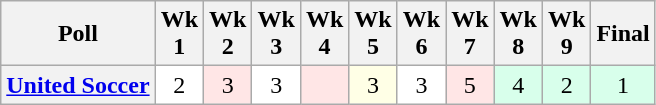<table class="wikitable" style="white-space:nowrap;text-align:center;">
<tr>
<th>Poll</th>
<th>Wk<br>1</th>
<th>Wk<br>2</th>
<th>Wk<br>3</th>
<th>Wk<br>4</th>
<th>Wk<br>5</th>
<th>Wk<br>6</th>
<th>Wk<br>7</th>
<th>Wk<br>8</th>
<th>Wk<br>9</th>
<th>Final<br></th>
</tr>
<tr>
<th><a href='#'>United Soccer</a></th>
<td style="background:#FFFFFF;">2</td>
<td style="background:#FFE6E6;">3</td>
<td style="background:#FFFFFF;">3</td>
<td style="background:#FFE6E6;"></td>
<td style="background:#FFFFE6;">3</td>
<td style="background:#FFFFFF;">3</td>
<td style="background:#FFE6E6;">5</td>
<td style="background:#D8FFEB;">4</td>
<td style="background:#D8FFEB;">2</td>
<td style="background:#D8FFEB;">1</td>
</tr>
</table>
